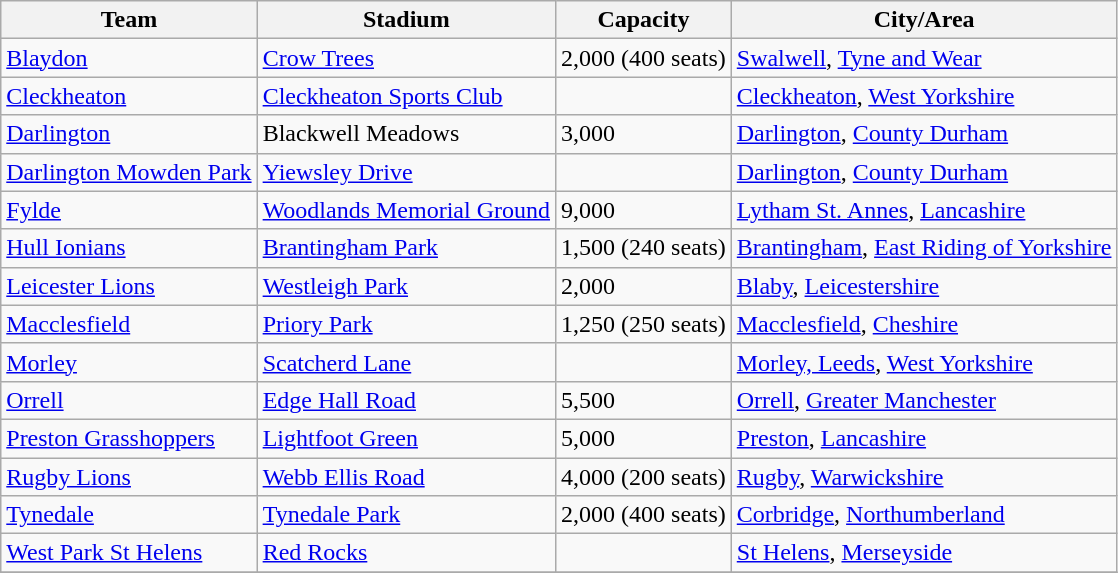<table class="wikitable sortable">
<tr>
<th>Team</th>
<th>Stadium</th>
<th>Capacity</th>
<th>City/Area</th>
</tr>
<tr>
<td><a href='#'>Blaydon</a></td>
<td><a href='#'>Crow Trees</a></td>
<td>2,000 (400 seats)</td>
<td><a href='#'>Swalwell</a>, <a href='#'>Tyne and Wear</a></td>
</tr>
<tr>
<td><a href='#'>Cleckheaton</a></td>
<td><a href='#'>Cleckheaton Sports Club</a></td>
<td></td>
<td><a href='#'>Cleckheaton</a>, <a href='#'>West Yorkshire</a></td>
</tr>
<tr>
<td><a href='#'>Darlington</a></td>
<td>Blackwell Meadows</td>
<td>3,000</td>
<td><a href='#'>Darlington</a>, <a href='#'>County Durham</a></td>
</tr>
<tr>
<td><a href='#'>Darlington Mowden Park</a></td>
<td><a href='#'>Yiewsley Drive</a></td>
<td></td>
<td><a href='#'>Darlington</a>, <a href='#'>County Durham</a></td>
</tr>
<tr>
<td><a href='#'>Fylde</a></td>
<td><a href='#'>Woodlands Memorial Ground</a></td>
<td>9,000</td>
<td><a href='#'>Lytham St. Annes</a>, <a href='#'>Lancashire</a></td>
</tr>
<tr>
<td><a href='#'>Hull Ionians</a></td>
<td><a href='#'>Brantingham Park</a></td>
<td>1,500 (240 seats)</td>
<td><a href='#'>Brantingham</a>, <a href='#'>East Riding of Yorkshire</a></td>
</tr>
<tr>
<td><a href='#'>Leicester Lions</a></td>
<td><a href='#'>Westleigh Park</a></td>
<td>2,000</td>
<td><a href='#'>Blaby</a>, <a href='#'>Leicestershire</a></td>
</tr>
<tr>
<td><a href='#'>Macclesfield</a></td>
<td><a href='#'>Priory Park</a></td>
<td>1,250 (250 seats)</td>
<td><a href='#'>Macclesfield</a>, <a href='#'>Cheshire</a></td>
</tr>
<tr>
<td><a href='#'>Morley</a></td>
<td><a href='#'>Scatcherd Lane</a></td>
<td></td>
<td><a href='#'>Morley, Leeds</a>, <a href='#'>West Yorkshire</a></td>
</tr>
<tr>
<td><a href='#'>Orrell</a></td>
<td><a href='#'>Edge Hall Road</a></td>
<td>5,500</td>
<td><a href='#'>Orrell</a>, <a href='#'>Greater Manchester</a></td>
</tr>
<tr>
<td><a href='#'>Preston Grasshoppers</a></td>
<td><a href='#'>Lightfoot Green</a></td>
<td>5,000</td>
<td><a href='#'>Preston</a>, <a href='#'>Lancashire</a></td>
</tr>
<tr>
<td><a href='#'>Rugby Lions</a></td>
<td><a href='#'>Webb Ellis Road</a></td>
<td>4,000 (200 seats)</td>
<td><a href='#'>Rugby</a>, <a href='#'>Warwickshire</a></td>
</tr>
<tr>
<td><a href='#'>Tynedale</a></td>
<td><a href='#'>Tynedale Park</a></td>
<td>2,000 (400 seats)</td>
<td><a href='#'>Corbridge</a>, <a href='#'>Northumberland</a></td>
</tr>
<tr>
<td><a href='#'>West Park St Helens</a></td>
<td><a href='#'>Red Rocks</a></td>
<td></td>
<td><a href='#'>St Helens</a>, <a href='#'>Merseyside</a></td>
</tr>
<tr>
</tr>
</table>
